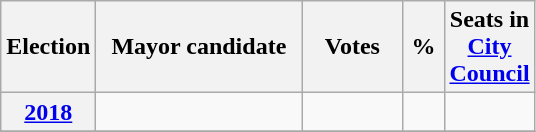<table class="wikitable">
<tr>
<th style="width: 20px">Election</th>
<th style="width: 130px">Mayor candidate</th>
<th style="width: 60px">Votes</th>
<th style="width: 20px">%</th>
<th style="width: 20px"><strong>Seats in <a href='#'>City Council</a></strong></th>
</tr>
<tr>
<th><a href='#'>2018</a></th>
<td></td>
<td></td>
<td></td>
<td></td>
</tr>
<tr>
</tr>
</table>
